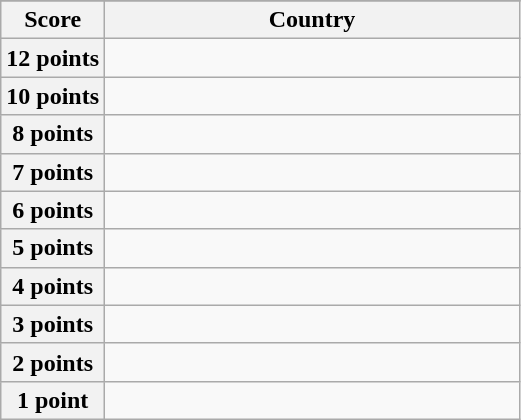<table class="wikitable">
<tr>
</tr>
<tr>
<th scope="col" width="20%">Score</th>
<th scope="col">Country</th>
</tr>
<tr>
<th scope="row">12 points</th>
<td></td>
</tr>
<tr>
<th scope="row">10 points</th>
<td></td>
</tr>
<tr>
<th scope="row">8 points</th>
<td></td>
</tr>
<tr>
<th scope="row">7 points</th>
<td></td>
</tr>
<tr>
<th scope="row">6 points</th>
<td></td>
</tr>
<tr>
<th scope="row">5 points</th>
<td></td>
</tr>
<tr>
<th scope="row">4 points</th>
<td></td>
</tr>
<tr>
<th scope="row">3 points</th>
<td></td>
</tr>
<tr>
<th scope="row">2 points</th>
<td></td>
</tr>
<tr>
<th scope="row">1 point</th>
<td></td>
</tr>
</table>
